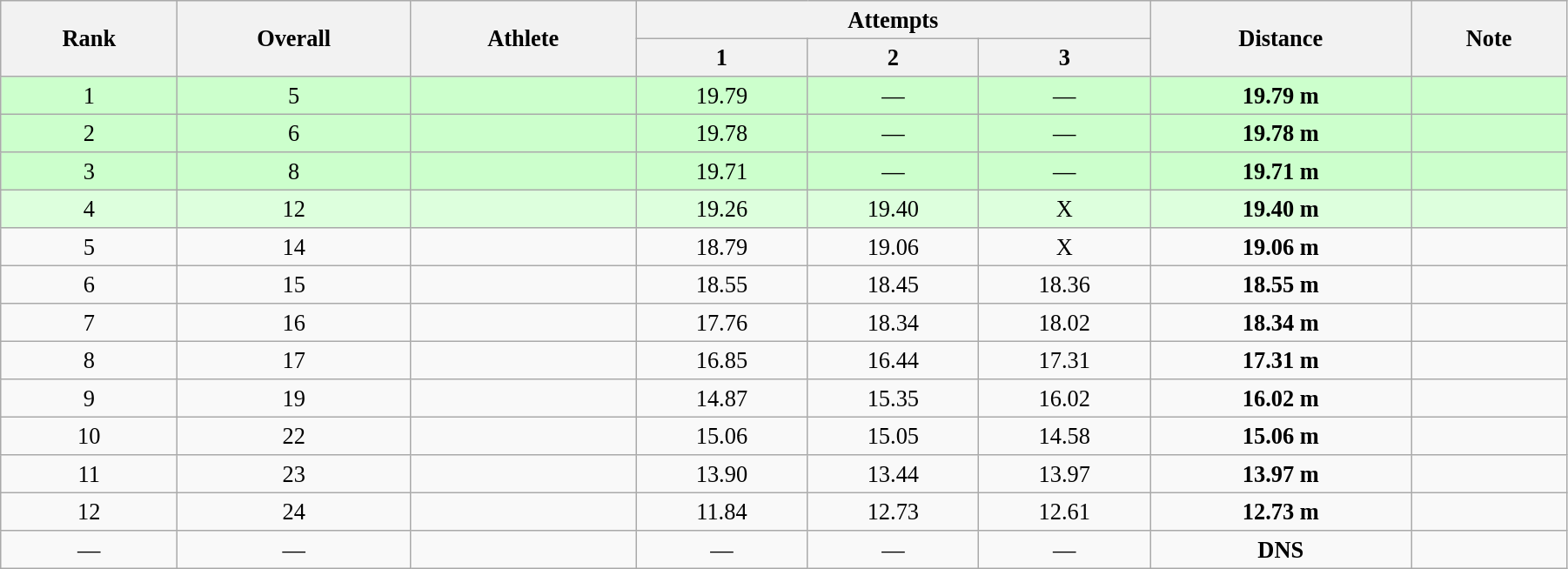<table class="wikitable" style=" text-align:center; font-size:110%;" width="95%">
<tr>
<th rowspan="2">Rank</th>
<th rowspan="2">Overall</th>
<th rowspan="2">Athlete</th>
<th colspan="3">Attempts</th>
<th rowspan="2">Distance</th>
<th rowspan="2">Note</th>
</tr>
<tr>
<th>1</th>
<th>2</th>
<th>3</th>
</tr>
<tr style="background:#ccffcc;">
<td>1</td>
<td>5</td>
<td align=left></td>
<td>19.79</td>
<td>—</td>
<td>—</td>
<td><strong>19.79 m </strong></td>
<td></td>
</tr>
<tr style="background:#ccffcc;">
<td>2</td>
<td>6</td>
<td align=left></td>
<td>19.78</td>
<td>—</td>
<td>—</td>
<td><strong>19.78 m </strong></td>
<td></td>
</tr>
<tr style="background:#ccffcc;">
<td>3</td>
<td>8</td>
<td align=left></td>
<td>19.71</td>
<td>—</td>
<td>—</td>
<td><strong>19.71 m </strong></td>
<td></td>
</tr>
<tr style="background:#ddffdd;">
<td>4</td>
<td>12</td>
<td align=left></td>
<td>19.26</td>
<td>19.40</td>
<td>X</td>
<td><strong>19.40 m </strong></td>
<td></td>
</tr>
<tr>
<td>5</td>
<td>14</td>
<td align=left></td>
<td>18.79</td>
<td>19.06</td>
<td>X</td>
<td><strong>19.06 m </strong></td>
<td></td>
</tr>
<tr>
<td>6</td>
<td>15</td>
<td align=left></td>
<td>18.55</td>
<td>18.45</td>
<td>18.36</td>
<td><strong>18.55 m </strong></td>
<td></td>
</tr>
<tr>
<td>7</td>
<td>16</td>
<td align=left></td>
<td>17.76</td>
<td>18.34</td>
<td>18.02</td>
<td><strong>18.34 m </strong></td>
<td></td>
</tr>
<tr>
<td>8</td>
<td>17</td>
<td align=left></td>
<td>16.85</td>
<td>16.44</td>
<td>17.31</td>
<td><strong>17.31 m </strong></td>
<td></td>
</tr>
<tr>
<td>9</td>
<td>19</td>
<td align=left></td>
<td>14.87</td>
<td>15.35</td>
<td>16.02</td>
<td><strong>16.02 m </strong></td>
<td></td>
</tr>
<tr>
<td>10</td>
<td>22</td>
<td align=left></td>
<td>15.06</td>
<td>15.05</td>
<td>14.58</td>
<td><strong>15.06 m </strong></td>
<td></td>
</tr>
<tr>
<td>11</td>
<td>23</td>
<td align=left></td>
<td>13.90</td>
<td>13.44</td>
<td>13.97</td>
<td><strong>13.97 m </strong></td>
<td></td>
</tr>
<tr>
<td>12</td>
<td>24</td>
<td align=left></td>
<td>11.84</td>
<td>12.73</td>
<td>12.61</td>
<td><strong>12.73 m </strong></td>
<td></td>
</tr>
<tr>
<td>—</td>
<td>—</td>
<td align=left></td>
<td>—</td>
<td>—</td>
<td>—</td>
<td><strong>DNS </strong></td>
<td></td>
</tr>
</table>
